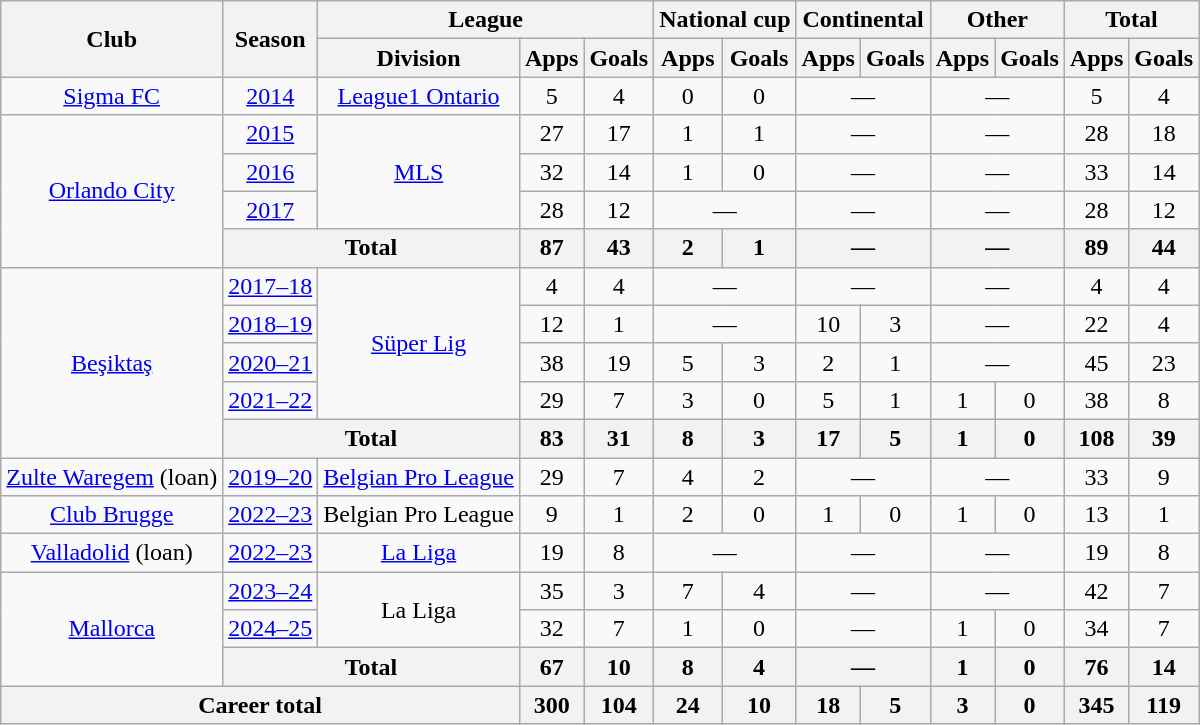<table class="wikitable" style="text-align:center">
<tr>
<th rowspan="2">Club</th>
<th rowspan="2">Season</th>
<th colspan="3">League</th>
<th colspan="2">National cup</th>
<th colspan="2">Continental</th>
<th colspan="2">Other</th>
<th colspan="2">Total</th>
</tr>
<tr>
<th>Division</th>
<th>Apps</th>
<th>Goals</th>
<th>Apps</th>
<th>Goals</th>
<th>Apps</th>
<th>Goals</th>
<th>Apps</th>
<th>Goals</th>
<th>Apps</th>
<th>Goals</th>
</tr>
<tr>
<td><a href='#'>Sigma FC</a></td>
<td><a href='#'>2014</a></td>
<td><a href='#'>League1 Ontario</a></td>
<td>5</td>
<td>4</td>
<td>0</td>
<td>0</td>
<td colspan="2">—</td>
<td colspan="2">—</td>
<td>5</td>
<td>4</td>
</tr>
<tr>
<td rowspan="4"><a href='#'>Orlando City</a></td>
<td><a href='#'>2015</a></td>
<td rowspan="3"><a href='#'>MLS</a></td>
<td>27</td>
<td>17</td>
<td>1</td>
<td>1</td>
<td colspan="2">—</td>
<td colspan="2">—</td>
<td>28</td>
<td>18</td>
</tr>
<tr>
<td><a href='#'>2016</a></td>
<td>32</td>
<td>14</td>
<td>1</td>
<td>0</td>
<td colspan="2">—</td>
<td colspan="2">—</td>
<td>33</td>
<td>14</td>
</tr>
<tr>
<td><a href='#'>2017</a></td>
<td>28</td>
<td>12</td>
<td colspan="2">—</td>
<td colspan="2">—</td>
<td colspan="2">—</td>
<td>28</td>
<td>12</td>
</tr>
<tr>
<th colspan="2">Total</th>
<th>87</th>
<th>43</th>
<th>2</th>
<th>1</th>
<th colspan="2">—</th>
<th colspan="2">—</th>
<th>89</th>
<th>44</th>
</tr>
<tr>
<td rowspan="5"><a href='#'>Beşiktaş</a></td>
<td><a href='#'>2017–18</a></td>
<td rowspan="4"><a href='#'>Süper Lig</a></td>
<td>4</td>
<td>4</td>
<td colspan="2">—</td>
<td colspan="2">—</td>
<td colspan="2">—</td>
<td>4</td>
<td>4</td>
</tr>
<tr>
<td><a href='#'>2018–19</a></td>
<td>12</td>
<td>1</td>
<td colspan="2">—</td>
<td>10</td>
<td>3</td>
<td colspan="2">—</td>
<td>22</td>
<td>4</td>
</tr>
<tr>
<td><a href='#'>2020–21</a></td>
<td>38</td>
<td>19</td>
<td>5</td>
<td>3</td>
<td>2</td>
<td>1</td>
<td colspan="2">—</td>
<td>45</td>
<td>23</td>
</tr>
<tr>
<td><a href='#'>2021–22</a></td>
<td>29</td>
<td>7</td>
<td>3</td>
<td>0</td>
<td>5</td>
<td>1</td>
<td>1</td>
<td>0</td>
<td>38</td>
<td>8</td>
</tr>
<tr>
<th colspan="2">Total</th>
<th>83</th>
<th>31</th>
<th>8</th>
<th>3</th>
<th>17</th>
<th>5</th>
<th>1</th>
<th>0</th>
<th>108</th>
<th>39</th>
</tr>
<tr>
<td><a href='#'>Zulte Waregem</a> (loan)</td>
<td><a href='#'>2019–20</a></td>
<td><a href='#'>Belgian Pro League</a></td>
<td>29</td>
<td>7</td>
<td>4</td>
<td>2</td>
<td colspan="2">—</td>
<td colspan="2">—</td>
<td>33</td>
<td>9</td>
</tr>
<tr>
<td><a href='#'>Club Brugge</a></td>
<td><a href='#'>2022–23</a></td>
<td>Belgian Pro League</td>
<td>9</td>
<td>1</td>
<td>2</td>
<td>0</td>
<td>1</td>
<td>0</td>
<td>1</td>
<td>0</td>
<td>13</td>
<td>1</td>
</tr>
<tr>
<td><a href='#'>Valladolid</a> (loan)</td>
<td><a href='#'>2022–23</a></td>
<td><a href='#'>La Liga</a></td>
<td>19</td>
<td>8</td>
<td colspan="2">—</td>
<td colspan="2">—</td>
<td colspan="2">—</td>
<td>19</td>
<td>8</td>
</tr>
<tr>
<td rowspan="3"><a href='#'>Mallorca</a></td>
<td><a href='#'>2023–24</a></td>
<td rowspan="2">La Liga</td>
<td>35</td>
<td>3</td>
<td>7</td>
<td>4</td>
<td colspan="2">—</td>
<td colspan="2">—</td>
<td>42</td>
<td>7</td>
</tr>
<tr>
<td><a href='#'>2024–25</a></td>
<td>32</td>
<td>7</td>
<td>1</td>
<td>0</td>
<td colspan="2">—</td>
<td>1</td>
<td>0</td>
<td>34</td>
<td>7</td>
</tr>
<tr>
<th colspan="2">Total</th>
<th>67</th>
<th>10</th>
<th>8</th>
<th>4</th>
<th colspan="2">—</th>
<th>1</th>
<th>0</th>
<th>76</th>
<th>14</th>
</tr>
<tr>
<th colspan="3">Career total</th>
<th>300</th>
<th>104</th>
<th>24</th>
<th>10</th>
<th>18</th>
<th>5</th>
<th>3</th>
<th>0</th>
<th>345</th>
<th>119</th>
</tr>
</table>
